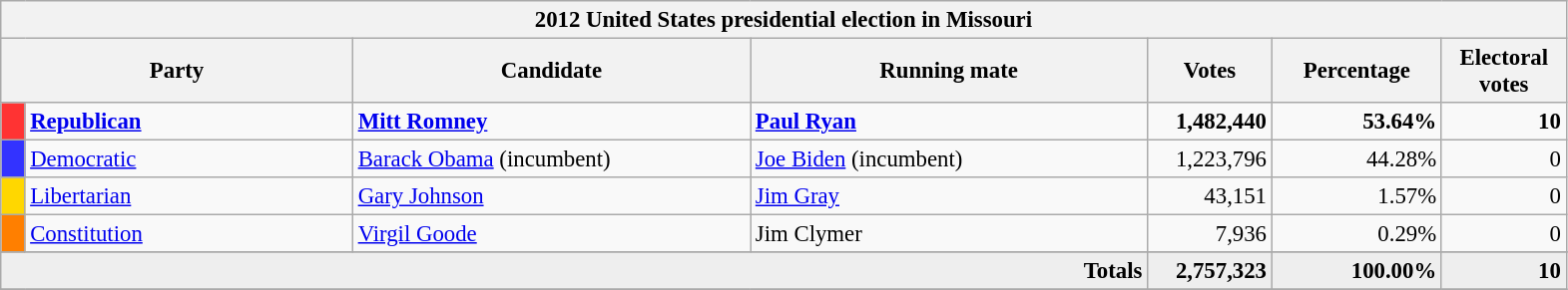<table class="wikitable" style="font-size: 95%;">
<tr>
<th colspan="7">2012 United States presidential election in Missouri</th>
</tr>
<tr>
<th colspan="2" style="width: 15em;">Party</th>
<th style="width: 17em;">Candidate</th>
<th style="width: 17em;">Running mate</th>
<th style="width: 5em;">Votes</th>
<th style="width: 7em;">Percentage</th>
<th style="width: 5em;">Electoral votes</th>
</tr>
<tr>
<th style="background-color:#ff3333; width: 3px;"></th>
<td style="width: 130px;"><strong><a href='#'>Republican</a></strong></td>
<td><strong><a href='#'>Mitt Romney</a></strong></td>
<td><strong><a href='#'>Paul Ryan</a></strong></td>
<td align="right"><strong>1,482,440</strong></td>
<td align="right"><strong>53.64%</strong></td>
<td align="right"><strong>10</strong></td>
</tr>
<tr>
<th style="background-color:#3333ff; width: 3px;"></th>
<td style="width: 130px;"><a href='#'>Democratic</a></td>
<td><a href='#'>Barack Obama</a> (incumbent)</td>
<td><a href='#'>Joe Biden</a> (incumbent)</td>
<td align="right">1,223,796</td>
<td align="right">44.28%</td>
<td align="right">0</td>
</tr>
<tr>
<th style="background-color:#ffd700; width: 3px;"></th>
<td style="width: 130px;"><a href='#'>Libertarian</a></td>
<td><a href='#'>Gary Johnson</a></td>
<td><a href='#'>Jim Gray</a></td>
<td align="right">43,151</td>
<td align="right">1.57%</td>
<td align="right">0</td>
</tr>
<tr>
<th style="background-color:#ff7f00; width: 3px;"></th>
<td style="width: 130px;"><a href='#'>Constitution</a></td>
<td><a href='#'>Virgil Goode</a></td>
<td>Jim Clymer</td>
<td align="right">7,936</td>
<td align="right">0.29%</td>
<td align="right">0</td>
</tr>
<tr>
</tr>
<tr bgcolor="#EEEEEE">
<td colspan="4" align="right"><strong>Totals</strong></td>
<td align="right"><strong>2,757,323</strong></td>
<td align="right"><strong>100.00%</strong></td>
<td align="right"><strong>10</strong></td>
</tr>
<tr bgcolor="#EEEEEE">
</tr>
</table>
